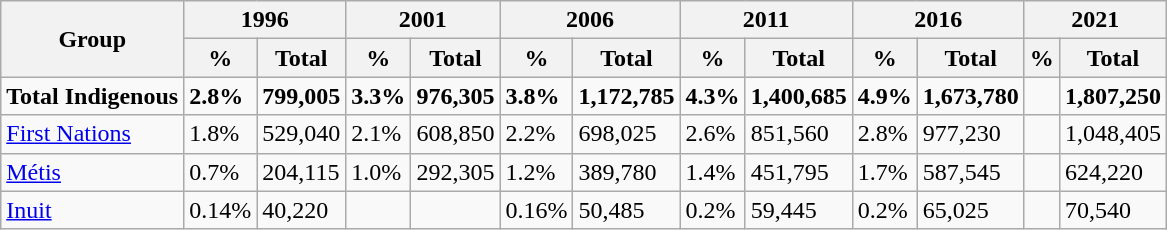<table class="wikitable sortable sticky-header" style=text-align:left;">
<tr>
<th rowspan="2">Group</th>
<th colspan="2">1996</th>
<th colspan="2">2001</th>
<th colspan="2">2006</th>
<th colspan="2">2011</th>
<th colspan="2">2016</th>
<th colspan="2">2021</th>
</tr>
<tr style="background:#e0e0e0;">
<th>%</th>
<th>Total</th>
<th>%</th>
<th>Total</th>
<th>%</th>
<th>Total</th>
<th>%</th>
<th>Total</th>
<th>%</th>
<th>Total</th>
<th>%</th>
<th>Total</th>
</tr>
<tr>
<td align="left"><strong>Total Indigenous</strong></td>
<td><strong>2.8%</strong></td>
<td><strong>799,005</strong></td>
<td><strong>3.3%</strong></td>
<td><strong>976,305</strong></td>
<td><strong>3.8%</strong></td>
<td><strong>1,172,785</strong></td>
<td><strong>4.3%</strong></td>
<td><strong>1,400,685</strong></td>
<td><strong>4.9%</strong></td>
<td><strong>1,673,780</strong></td>
<td><strong></strong></td>
<td><strong>1,807,250</strong></td>
</tr>
<tr>
<td align="left"><a href='#'>First Nations</a></td>
<td>1.8%</td>
<td>529,040</td>
<td>2.1%</td>
<td>608,850</td>
<td>2.2%</td>
<td>698,025</td>
<td>2.6%</td>
<td>851,560</td>
<td>2.8%</td>
<td>977,230</td>
<td></td>
<td>1,048,405</td>
</tr>
<tr>
<td align="left"><a href='#'>Métis</a></td>
<td>0.7%</td>
<td>204,115</td>
<td>1.0%</td>
<td>292,305</td>
<td>1.2%</td>
<td>389,780</td>
<td>1.4%</td>
<td>451,795</td>
<td>1.7%</td>
<td>587,545</td>
<td></td>
<td>624,220</td>
</tr>
<tr>
<td align="left"><a href='#'>Inuit</a></td>
<td>0.14%</td>
<td>40,220</td>
<td></td>
<td></td>
<td>0.16%</td>
<td>50,485</td>
<td>0.2%</td>
<td>59,445</td>
<td>0.2%</td>
<td>65,025</td>
<td></td>
<td>70,540</td>
</tr>
</table>
